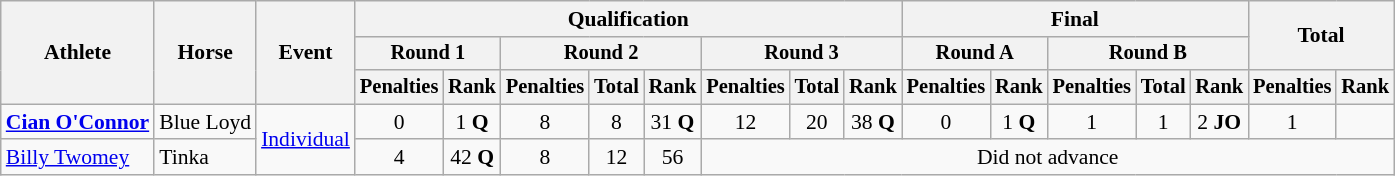<table class="wikitable" style="font-size:90%;">
<tr>
<th rowspan="3">Athlete</th>
<th rowspan="3">Horse</th>
<th rowspan="3">Event</th>
<th colspan="8">Qualification</th>
<th colspan="5">Final</th>
<th rowspan=2 colspan="2">Total</th>
</tr>
<tr style="font-size:95%">
<th colspan="2">Round 1</th>
<th colspan="3">Round 2</th>
<th colspan="3">Round 3</th>
<th colspan="2">Round A</th>
<th colspan="3">Round B</th>
</tr>
<tr style="font-size:95%">
<th>Penalties</th>
<th>Rank</th>
<th>Penalties</th>
<th>Total</th>
<th>Rank</th>
<th>Penalties</th>
<th>Total</th>
<th>Rank</th>
<th>Penalties</th>
<th>Rank</th>
<th>Penalties</th>
<th>Total</th>
<th>Rank</th>
<th>Penalties</th>
<th>Rank</th>
</tr>
<tr align=center>
<td align=left><strong><a href='#'>Cian O'Connor</a></strong></td>
<td align=left>Blue Loyd</td>
<td align=left rowspan=2><a href='#'>Individual</a></td>
<td>0</td>
<td>1 <strong>Q</strong></td>
<td>8</td>
<td>8</td>
<td>31 <strong>Q</strong></td>
<td>12</td>
<td>20</td>
<td>38 <strong>Q</strong></td>
<td>0</td>
<td>1 <strong>Q</strong></td>
<td>1</td>
<td>1</td>
<td>2 <strong>JO</strong></td>
<td>1</td>
<td></td>
</tr>
<tr align=center>
<td align=left><a href='#'>Billy Twomey</a></td>
<td align=left>Tinka</td>
<td>4</td>
<td>42 <strong>Q</strong></td>
<td>8</td>
<td>12</td>
<td>56</td>
<td colspan=10>Did not advance</td>
</tr>
</table>
